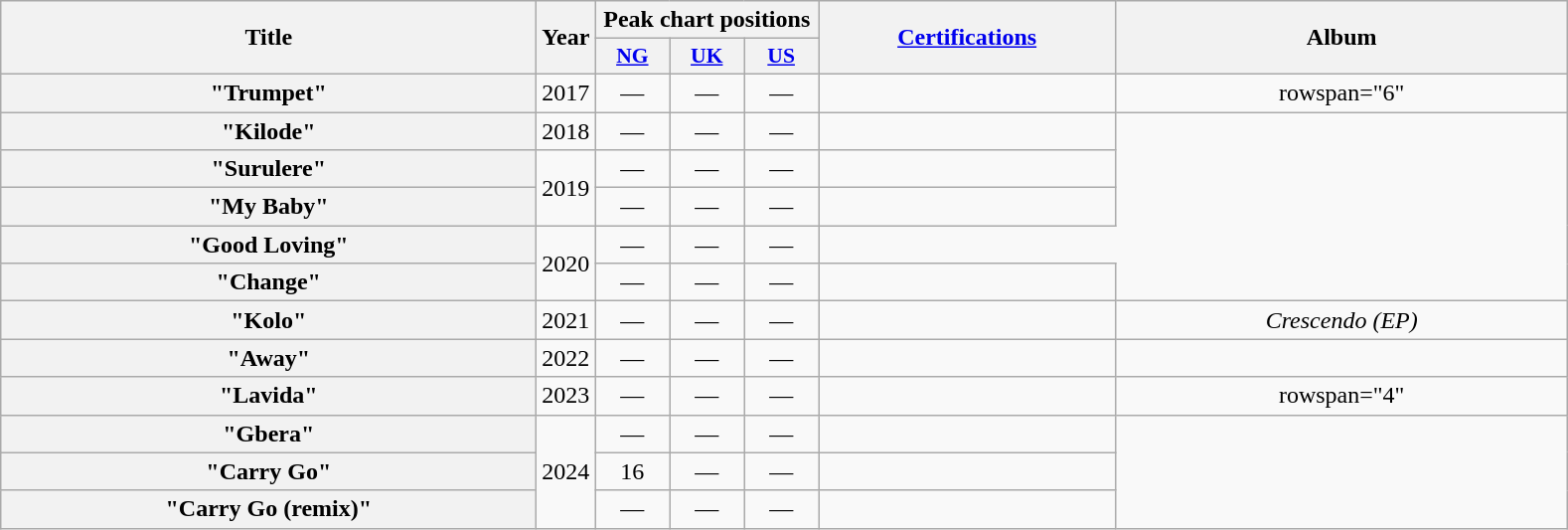<table class="wikitable plainrowheaders" style="text-align:center;" border="1">
<tr>
<th scope="col" rowspan="2" style="width:22em;">Title</th>
<th scope="col" rowspan="2" style="width:1em;">Year</th>
<th scope="col" colspan="3">Peak chart positions</th>
<th scope="col" rowspan="2" style="width:12em;"><a href='#'>Certifications</a></th>
<th scope="col" rowspan="2" style="width:18.5em;">Album</th>
</tr>
<tr>
<th scope="col" style="width:3em;font-size:90%;"><a href='#'>NG</a><br></th>
<th scope="col" style="width:3em;font-size:90%;"><a href='#'>UK</a><br></th>
<th scope="col" style="width:3em;font-size:90%;"><a href='#'>US</a><br></th>
</tr>
<tr>
<th scope="row">"Trumpet"</th>
<td rowspan="1">2017</td>
<td>—</td>
<td>—</td>
<td>—</td>
<td></td>
<td>rowspan="6" </td>
</tr>
<tr>
<th scope="row">"Kilode" </th>
<td rowspan="1">2018</td>
<td>—</td>
<td>—</td>
<td>—</td>
<td></td>
</tr>
<tr>
<th scope="row">"Surulere"</th>
<td rowspan="2">2019</td>
<td>—</td>
<td>—</td>
<td>—</td>
<td></td>
</tr>
<tr>
<th scope="row">"My Baby"</th>
<td>—</td>
<td>—</td>
<td>—</td>
<td></td>
</tr>
<tr>
<th scope="row">"Good Loving"</th>
<td rowspan="2">2020</td>
<td>—</td>
<td>—</td>
<td>—</td>
</tr>
<tr>
<th scope="row">"Change"</th>
<td>—</td>
<td>—</td>
<td>—</td>
<td></td>
</tr>
<tr>
<th scope="row">"Kolo"</th>
<td rowspan="1">2021</td>
<td>—</td>
<td>—</td>
<td>—</td>
<td></td>
<td><em>Crescendo (EP)</em></td>
</tr>
<tr>
<th scope="row">"Away"</th>
<td rowspan="1">2022</td>
<td>—</td>
<td>—</td>
<td>—</td>
<td></td>
<td></td>
</tr>
<tr>
<th scope="row">"Lavida"</th>
<td rowspan="1">2023</td>
<td>—</td>
<td>—</td>
<td>—</td>
<td></td>
<td>rowspan="4" </td>
</tr>
<tr>
<th scope="row">"Gbera" </th>
<td rowspan="3">2024</td>
<td>—</td>
<td>—</td>
<td>—</td>
<td></td>
</tr>
<tr>
<th scope="row">"Carry Go"</th>
<td>16</td>
<td>—</td>
<td>—</td>
<td></td>
</tr>
<tr>
<th scope="row">"Carry Go (remix)" </th>
<td>—</td>
<td>—</td>
<td>—</td>
<td></td>
</tr>
</table>
